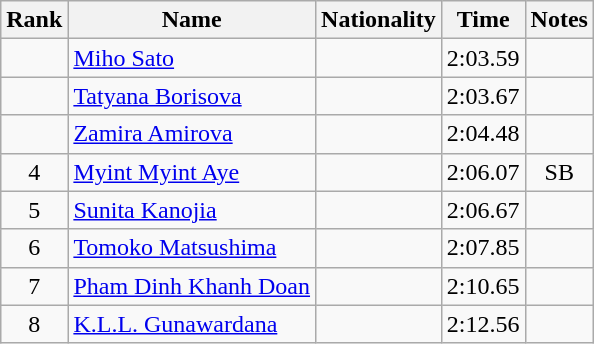<table class="wikitable sortable" style="text-align:center">
<tr>
<th>Rank</th>
<th>Name</th>
<th>Nationality</th>
<th>Time</th>
<th>Notes</th>
</tr>
<tr>
<td></td>
<td align=left><a href='#'>Miho Sato</a></td>
<td align=left></td>
<td>2:03.59</td>
<td></td>
</tr>
<tr>
<td></td>
<td align=left><a href='#'>Tatyana Borisova</a></td>
<td align=left></td>
<td>2:03.67</td>
<td></td>
</tr>
<tr>
<td></td>
<td align=left><a href='#'>Zamira Amirova</a></td>
<td align=left></td>
<td>2:04.48</td>
<td></td>
</tr>
<tr>
<td>4</td>
<td align=left><a href='#'>Myint Myint Aye</a></td>
<td align=left></td>
<td>2:06.07</td>
<td>SB</td>
</tr>
<tr>
<td>5</td>
<td align=left><a href='#'>Sunita Kanojia</a></td>
<td align=left></td>
<td>2:06.67</td>
<td></td>
</tr>
<tr>
<td>6</td>
<td align=left><a href='#'>Tomoko Matsushima</a></td>
<td align=left></td>
<td>2:07.85</td>
<td></td>
</tr>
<tr>
<td>7</td>
<td align=left><a href='#'>Pham Dinh Khanh Doan</a></td>
<td align=left></td>
<td>2:10.65</td>
<td></td>
</tr>
<tr>
<td>8</td>
<td align=left><a href='#'>K.L.L. Gunawardana</a></td>
<td align=left></td>
<td>2:12.56</td>
<td></td>
</tr>
</table>
